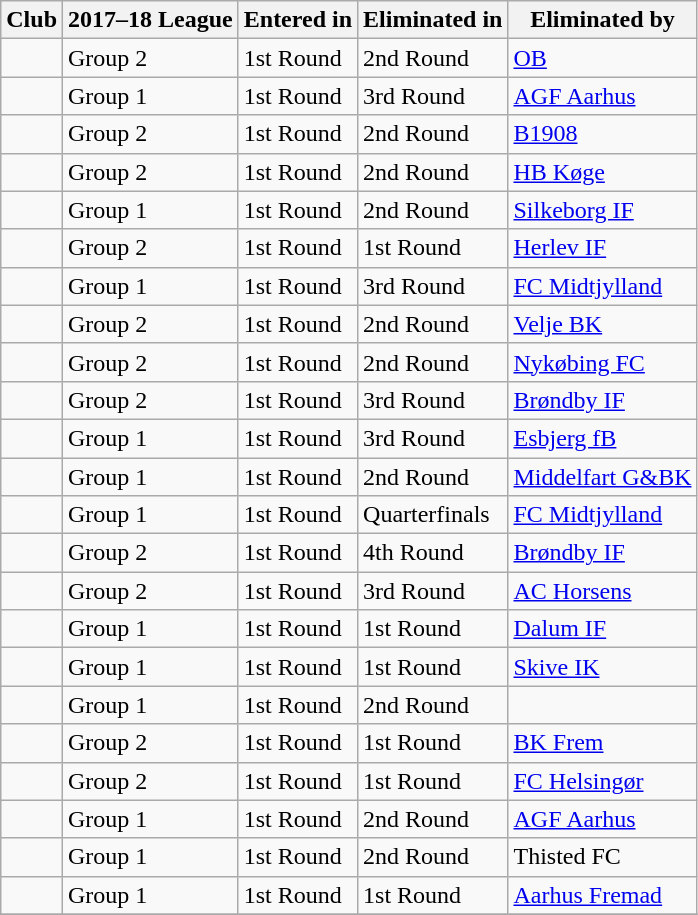<table class="wikitable sortable">
<tr>
<th>Club</th>
<th>2017–18 League</th>
<th>Entered in</th>
<th>Eliminated in</th>
<th>Eliminated by</th>
</tr>
<tr>
<td></td>
<td>Group 2</td>
<td>1st Round</td>
<td>2nd Round</td>
<td><a href='#'>OB</a></td>
</tr>
<tr>
<td></td>
<td>Group 1</td>
<td>1st Round</td>
<td>3rd Round</td>
<td><a href='#'>AGF Aarhus</a></td>
</tr>
<tr>
<td></td>
<td>Group 2</td>
<td>1st Round</td>
<td>2nd Round</td>
<td><a href='#'>B1908</a></td>
</tr>
<tr>
<td></td>
<td>Group 2</td>
<td>1st Round</td>
<td>2nd Round</td>
<td><a href='#'>HB Køge</a></td>
</tr>
<tr>
<td></td>
<td>Group 1</td>
<td>1st Round</td>
<td>2nd Round</td>
<td><a href='#'>Silkeborg IF</a></td>
</tr>
<tr>
<td></td>
<td>Group 2</td>
<td>1st Round</td>
<td>1st Round</td>
<td><a href='#'>Herlev IF</a></td>
</tr>
<tr>
<td></td>
<td>Group 1</td>
<td>1st Round</td>
<td>3rd Round</td>
<td><a href='#'>FC Midtjylland</a></td>
</tr>
<tr>
<td></td>
<td>Group 2</td>
<td>1st Round</td>
<td>2nd Round</td>
<td><a href='#'>Velje BK</a></td>
</tr>
<tr>
<td></td>
<td>Group 2</td>
<td>1st Round</td>
<td>2nd Round</td>
<td><a href='#'>Nykøbing FC</a></td>
</tr>
<tr>
<td></td>
<td>Group 2</td>
<td>1st Round</td>
<td>3rd Round</td>
<td><a href='#'>Brøndby IF</a></td>
</tr>
<tr>
<td></td>
<td>Group 1</td>
<td>1st Round</td>
<td>3rd Round</td>
<td><a href='#'>Esbjerg fB</a></td>
</tr>
<tr>
<td></td>
<td>Group 1</td>
<td>1st Round</td>
<td>2nd Round</td>
<td><a href='#'>Middelfart G&BK</a></td>
</tr>
<tr>
<td></td>
<td>Group 1</td>
<td>1st Round</td>
<td>Quarterfinals</td>
<td><a href='#'>FC Midtjylland</a></td>
</tr>
<tr>
<td></td>
<td>Group 2</td>
<td>1st Round</td>
<td>4th Round</td>
<td><a href='#'>Brøndby IF</a></td>
</tr>
<tr>
<td></td>
<td>Group 2</td>
<td>1st Round</td>
<td>3rd Round</td>
<td><a href='#'>AC Horsens</a></td>
</tr>
<tr>
<td></td>
<td>Group 1</td>
<td>1st Round</td>
<td>1st Round</td>
<td><a href='#'>Dalum IF</a></td>
</tr>
<tr>
<td></td>
<td>Group 1</td>
<td>1st Round</td>
<td>1st Round</td>
<td><a href='#'>Skive IK</a></td>
</tr>
<tr>
<td></td>
<td>Group 1</td>
<td>1st Round</td>
<td>2nd Round</td>
<td></td>
</tr>
<tr>
<td></td>
<td>Group 2</td>
<td>1st Round</td>
<td>1st Round</td>
<td><a href='#'>BK Frem</a></td>
</tr>
<tr>
<td></td>
<td>Group 2</td>
<td>1st Round</td>
<td>1st Round</td>
<td><a href='#'>FC Helsingør</a></td>
</tr>
<tr>
<td></td>
<td>Group 1</td>
<td>1st Round</td>
<td>2nd Round</td>
<td><a href='#'>AGF Aarhus</a></td>
</tr>
<tr>
<td></td>
<td>Group 1</td>
<td>1st Round</td>
<td>2nd Round</td>
<td>Thisted FC</td>
</tr>
<tr>
<td></td>
<td>Group 1</td>
<td>1st Round</td>
<td>1st Round</td>
<td><a href='#'>Aarhus Fremad</a></td>
</tr>
<tr>
</tr>
</table>
